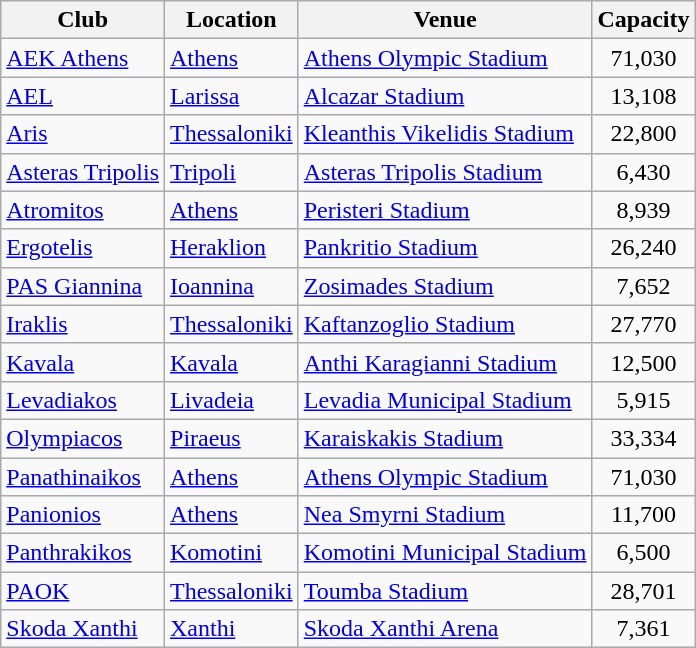<table class="wikitable sortable">
<tr>
<th>Club</th>
<th>Location</th>
<th>Venue</th>
<th>Capacity</th>
</tr>
<tr>
<td><a href='#'>AEK Athens</a></td>
<td><a href='#'>Athens</a></td>
<td><a href='#'>Athens Olympic Stadium</a></td>
<td align="center">71,030</td>
</tr>
<tr>
<td><a href='#'>AEL</a></td>
<td><a href='#'>Larissa</a></td>
<td><a href='#'>Alcazar Stadium</a></td>
<td align="center">13,108</td>
</tr>
<tr>
<td><a href='#'>Aris</a></td>
<td><a href='#'>Thessaloniki</a></td>
<td><a href='#'>Kleanthis Vikelidis Stadium</a></td>
<td align="center">22,800</td>
</tr>
<tr>
<td><a href='#'>Asteras Tripolis</a></td>
<td><a href='#'>Tripoli</a></td>
<td><a href='#'>Asteras Tripolis Stadium</a></td>
<td align="center">6,430</td>
</tr>
<tr>
<td><a href='#'>Atromitos</a></td>
<td><a href='#'>Athens</a></td>
<td><a href='#'>Peristeri Stadium</a></td>
<td align="center">8,939</td>
</tr>
<tr>
<td><a href='#'>Ergotelis</a></td>
<td><a href='#'>Heraklion</a></td>
<td><a href='#'>Pankritio Stadium</a></td>
<td align="center">26,240</td>
</tr>
<tr>
<td><a href='#'>PAS Giannina</a></td>
<td><a href='#'>Ioannina</a></td>
<td><a href='#'>Zosimades Stadium</a></td>
<td align="center">7,652</td>
</tr>
<tr>
<td><a href='#'>Iraklis</a></td>
<td><a href='#'>Thessaloniki</a></td>
<td><a href='#'>Kaftanzoglio Stadium</a></td>
<td align="center">27,770</td>
</tr>
<tr>
<td><a href='#'>Kavala</a></td>
<td><a href='#'>Kavala</a></td>
<td><a href='#'>Anthi Karagianni Stadium</a></td>
<td align="center">12,500</td>
</tr>
<tr>
<td><a href='#'>Levadiakos</a></td>
<td><a href='#'>Livadeia</a></td>
<td><a href='#'>Levadia Municipal Stadium</a></td>
<td align="center">5,915</td>
</tr>
<tr>
<td><a href='#'>Olympiacos</a></td>
<td><a href='#'>Piraeus</a></td>
<td><a href='#'>Karaiskakis Stadium</a></td>
<td align="center">33,334</td>
</tr>
<tr>
<td><a href='#'>Panathinaikos</a></td>
<td><a href='#'>Athens</a></td>
<td><a href='#'>Athens Olympic Stadium</a></td>
<td align="center">71,030</td>
</tr>
<tr>
<td><a href='#'>Panionios</a></td>
<td><a href='#'>Athens</a></td>
<td><a href='#'>Nea Smyrni Stadium</a></td>
<td align="center">11,700</td>
</tr>
<tr>
<td><a href='#'>Panthrakikos</a></td>
<td><a href='#'>Komotini</a></td>
<td><a href='#'>Komotini Municipal Stadium</a></td>
<td align="center">6,500</td>
</tr>
<tr>
<td><a href='#'>PAOK</a></td>
<td><a href='#'>Thessaloniki</a></td>
<td><a href='#'>Toumba Stadium</a></td>
<td align="center">28,701</td>
</tr>
<tr>
<td><a href='#'>Skoda Xanthi</a></td>
<td><a href='#'>Xanthi</a></td>
<td><a href='#'>Skoda Xanthi Arena</a></td>
<td align="center">7,361</td>
</tr>
</table>
